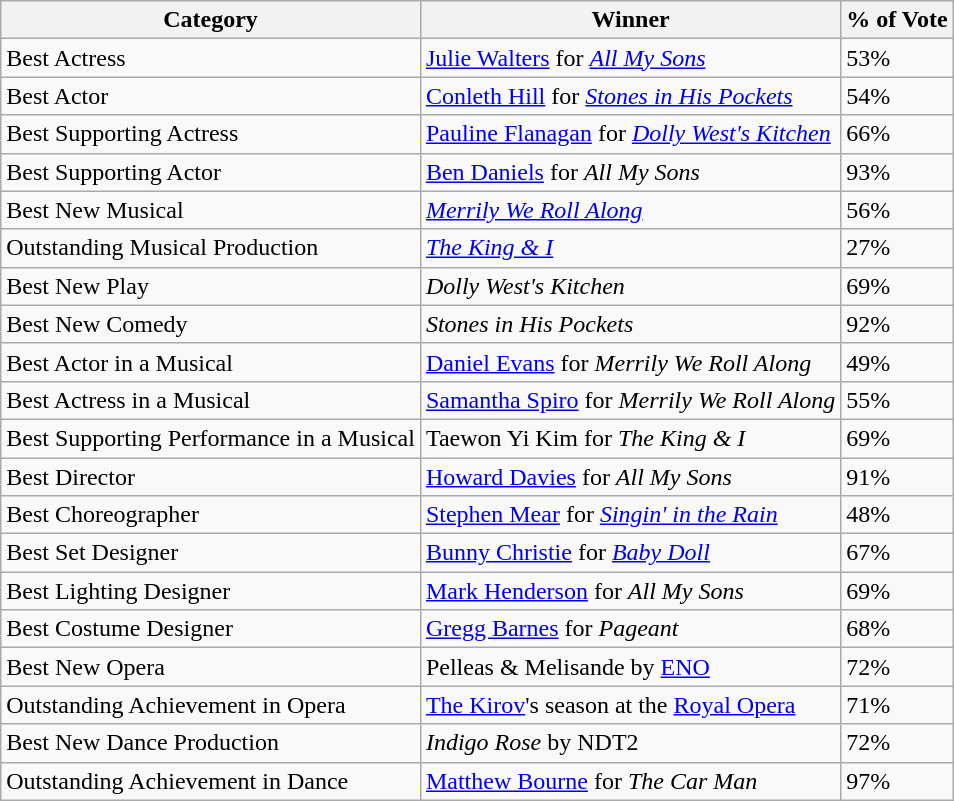<table class="wikitable">
<tr>
<th>Category</th>
<th>Winner</th>
<th>% of Vote</th>
</tr>
<tr>
<td>Best Actress</td>
<td><a href='#'>Julie Walters</a> for <em><a href='#'>All My Sons</a></em></td>
<td>53%</td>
</tr>
<tr>
<td>Best Actor</td>
<td><a href='#'>Conleth Hill</a> for <em><a href='#'>Stones in His Pockets</a></em></td>
<td>54%</td>
</tr>
<tr>
<td>Best Supporting Actress</td>
<td><a href='#'>Pauline Flanagan</a> for <em><a href='#'>Dolly West's Kitchen</a></em></td>
<td>66%</td>
</tr>
<tr>
<td>Best Supporting Actor</td>
<td><a href='#'>Ben Daniels</a> for <em>All My Sons</em></td>
<td>93%</td>
</tr>
<tr>
<td>Best New Musical</td>
<td><em><a href='#'>Merrily We Roll Along</a></em></td>
<td>56%</td>
</tr>
<tr>
<td>Outstanding Musical Production</td>
<td><em><a href='#'>The King & I</a></em></td>
<td>27%</td>
</tr>
<tr>
<td>Best New Play</td>
<td><em>Dolly West's Kitchen</em></td>
<td>69%</td>
</tr>
<tr>
<td>Best New Comedy</td>
<td><em>Stones in His Pockets</em></td>
<td>92%</td>
</tr>
<tr>
<td>Best Actor in a Musical</td>
<td><a href='#'>Daniel Evans</a> for <em>Merrily We Roll Along</em></td>
<td>49%</td>
</tr>
<tr>
<td>Best Actress in a Musical</td>
<td><a href='#'>Samantha Spiro</a> for <em>Merrily We Roll Along</em></td>
<td>55%</td>
</tr>
<tr>
<td>Best Supporting Performance in a Musical</td>
<td>Taewon Yi Kim for <em>The King & I</em></td>
<td>69%</td>
</tr>
<tr>
<td>Best Director</td>
<td><a href='#'>Howard Davies</a> for <em>All My Sons</em></td>
<td>91%</td>
</tr>
<tr>
<td>Best Choreographer</td>
<td><a href='#'>Stephen Mear</a> for <em><a href='#'>Singin' in the Rain</a></em></td>
<td>48%</td>
</tr>
<tr>
<td>Best Set Designer</td>
<td><a href='#'>Bunny Christie</a> for <em><a href='#'>Baby Doll</a></em></td>
<td>67%</td>
</tr>
<tr>
<td>Best Lighting Designer</td>
<td><a href='#'>Mark Henderson</a> for <em>All My Sons</em></td>
<td>69%</td>
</tr>
<tr>
<td>Best Costume Designer</td>
<td><a href='#'>Gregg Barnes</a> for <em>Pageant</em></td>
<td>68%</td>
</tr>
<tr>
<td>Best New Opera</td>
<td>Pelleas & Melisande by <a href='#'>ENO</a></td>
<td>72%</td>
</tr>
<tr>
<td>Outstanding Achievement in Opera</td>
<td><a href='#'>The Kirov</a>'s season at the <a href='#'>Royal Opera</a></td>
<td>71%</td>
</tr>
<tr>
<td>Best New Dance Production</td>
<td><em>Indigo Rose</em> by NDT2</td>
<td>72%</td>
</tr>
<tr>
<td>Outstanding Achievement in Dance</td>
<td><a href='#'>Matthew Bourne</a> for <em>The Car Man</em></td>
<td>97%</td>
</tr>
</table>
